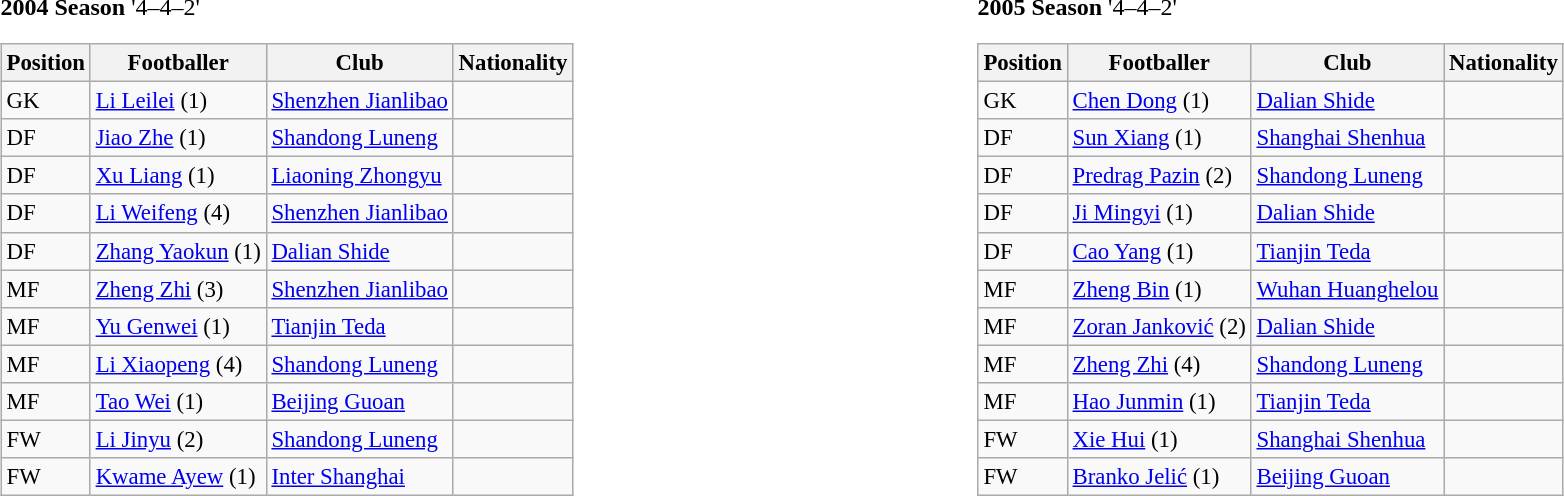<table style="width:100%;">
<tr>
<td><br><strong>2004 Season</strong>
'4–4–2'<table class="wikitable" style="font-size: 95%;">
<tr>
<th>Position</th>
<th>Footballer</th>
<th>Club</th>
<th>Nationality</th>
</tr>
<tr>
<td>GK</td>
<td><a href='#'>Li Leilei</a> (1)</td>
<td><a href='#'>Shenzhen Jianlibao</a></td>
<td></td>
</tr>
<tr>
<td>DF</td>
<td><a href='#'>Jiao Zhe</a> (1)</td>
<td><a href='#'>Shandong Luneng</a></td>
<td></td>
</tr>
<tr>
<td>DF</td>
<td><a href='#'>Xu Liang</a> (1)</td>
<td><a href='#'>Liaoning Zhongyu</a></td>
<td></td>
</tr>
<tr>
<td>DF</td>
<td><a href='#'>Li Weifeng</a> (4)</td>
<td><a href='#'>Shenzhen Jianlibao</a></td>
<td></td>
</tr>
<tr>
<td>DF</td>
<td><a href='#'>Zhang Yaokun</a> (1)</td>
<td><a href='#'>Dalian Shide</a></td>
<td></td>
</tr>
<tr>
<td>MF</td>
<td><a href='#'>Zheng Zhi</a> (3)</td>
<td><a href='#'>Shenzhen Jianlibao</a></td>
<td></td>
</tr>
<tr>
<td>MF</td>
<td><a href='#'>Yu Genwei</a> (1)</td>
<td><a href='#'>Tianjin Teda</a></td>
<td></td>
</tr>
<tr>
<td>MF</td>
<td><a href='#'>Li Xiaopeng</a> (4)</td>
<td><a href='#'>Shandong Luneng</a></td>
<td></td>
</tr>
<tr>
<td>MF</td>
<td><a href='#'>Tao Wei</a> (1)</td>
<td><a href='#'>Beijing Guoan</a></td>
<td></td>
</tr>
<tr>
<td>FW</td>
<td><a href='#'>Li Jinyu</a> (2)</td>
<td><a href='#'>Shandong Luneng</a></td>
<td></td>
</tr>
<tr>
<td>FW</td>
<td><a href='#'>Kwame Ayew</a> (1)</td>
<td><a href='#'>Inter Shanghai</a></td>
<td></td>
</tr>
</table>
</td>
<td width="50"> </td>
<td valign="top"><br><strong>2005 Season</strong>
'4–4–2'<table class="wikitable" style="font-size: 95%;">
<tr>
<th>Position</th>
<th>Footballer</th>
<th>Club</th>
<th>Nationality</th>
</tr>
<tr>
<td>GK</td>
<td><a href='#'>Chen Dong</a> (1)</td>
<td><a href='#'>Dalian Shide</a></td>
<td></td>
</tr>
<tr>
<td>DF</td>
<td><a href='#'>Sun Xiang</a> (1)</td>
<td><a href='#'>Shanghai Shenhua</a></td>
<td></td>
</tr>
<tr>
<td>DF</td>
<td><a href='#'>Predrag Pazin</a> (2)</td>
<td><a href='#'>Shandong Luneng</a></td>
<td></td>
</tr>
<tr>
<td>DF</td>
<td><a href='#'>Ji Mingyi</a> (1)</td>
<td><a href='#'>Dalian Shide</a></td>
<td></td>
</tr>
<tr>
<td>DF</td>
<td><a href='#'>Cao Yang</a> (1)</td>
<td><a href='#'>Tianjin Teda</a></td>
<td></td>
</tr>
<tr>
<td>MF</td>
<td><a href='#'>Zheng Bin</a> (1)</td>
<td><a href='#'>Wuhan Huanghelou</a></td>
<td></td>
</tr>
<tr>
<td>MF</td>
<td><a href='#'>Zoran Janković</a> (2)</td>
<td><a href='#'>Dalian Shide</a></td>
<td></td>
</tr>
<tr>
<td>MF</td>
<td><a href='#'>Zheng Zhi</a> (4)</td>
<td><a href='#'>Shandong Luneng</a></td>
<td></td>
</tr>
<tr>
<td>MF</td>
<td><a href='#'>Hao Junmin</a> (1)</td>
<td><a href='#'>Tianjin Teda</a></td>
<td></td>
</tr>
<tr>
<td>FW</td>
<td><a href='#'>Xie Hui</a> (1)</td>
<td><a href='#'>Shanghai Shenhua</a></td>
<td></td>
</tr>
<tr>
<td>FW</td>
<td><a href='#'>Branko Jelić</a> (1)</td>
<td><a href='#'>Beijing Guoan</a></td>
<td></td>
</tr>
</table>
</td>
</tr>
</table>
